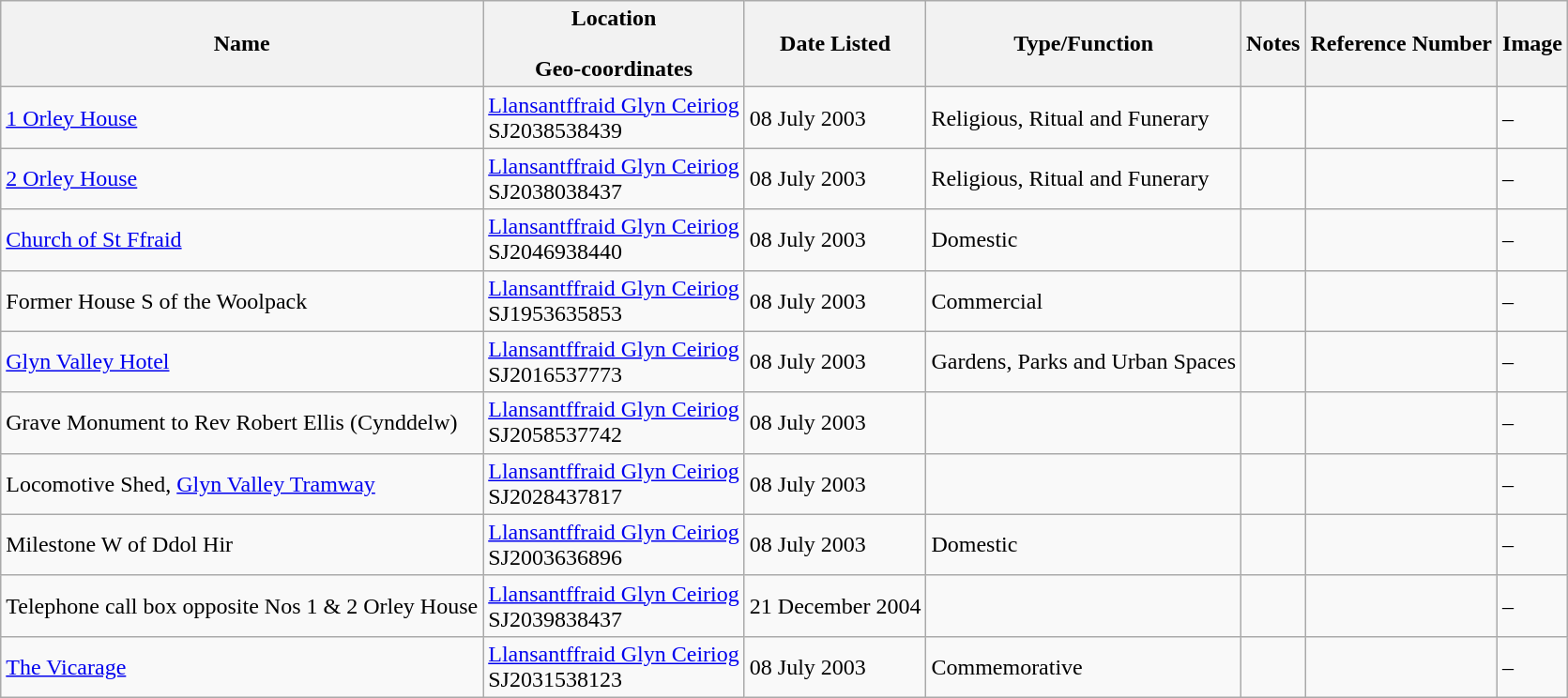<table class="wikitable sortable">
<tr>
<th>Name</th>
<th>Location<br><br>Geo-coordinates</th>
<th>Date Listed</th>
<th>Type/Function</th>
<th>Notes</th>
<th>Reference Number</th>
<th>Image</th>
</tr>
<tr>
<td><a href='#'>1 Orley House</a></td>
<td><a href='#'>Llansantffraid Glyn Ceiriog</a><br>SJ2038538439<br></td>
<td>08 July 2003</td>
<td>Religious, Ritual and Funerary</td>
<td></td>
<td></td>
<td>–</td>
</tr>
<tr>
<td><a href='#'>2 Orley House</a></td>
<td><a href='#'>Llansantffraid Glyn Ceiriog</a><br>SJ2038038437<br></td>
<td>08 July 2003</td>
<td>Religious, Ritual and Funerary</td>
<td></td>
<td></td>
<td>–</td>
</tr>
<tr>
<td><a href='#'>Church of St Ffraid</a></td>
<td><a href='#'>Llansantffraid Glyn Ceiriog</a><br>SJ2046938440<br></td>
<td>08 July 2003</td>
<td>Domestic</td>
<td></td>
<td></td>
<td>–</td>
</tr>
<tr>
<td>Former House S of the Woolpack</td>
<td><a href='#'>Llansantffraid Glyn Ceiriog</a><br>SJ1953635853<br></td>
<td>08 July 2003</td>
<td>Commercial</td>
<td></td>
<td></td>
<td>–</td>
</tr>
<tr>
<td><a href='#'>Glyn Valley Hotel</a></td>
<td><a href='#'>Llansantffraid Glyn Ceiriog</a><br>SJ2016537773<br></td>
<td>08 July 2003</td>
<td>Gardens, Parks and Urban Spaces</td>
<td></td>
<td></td>
<td>–</td>
</tr>
<tr>
<td>Grave Monument to Rev Robert Ellis (Cynddelw)</td>
<td><a href='#'>Llansantffraid Glyn Ceiriog</a><br>SJ2058537742<br></td>
<td>08 July 2003</td>
<td></td>
<td></td>
<td></td>
<td>–</td>
</tr>
<tr>
<td>Locomotive Shed, <a href='#'>Glyn Valley Tramway</a></td>
<td><a href='#'>Llansantffraid Glyn Ceiriog</a><br>SJ2028437817<br></td>
<td>08 July 2003</td>
<td></td>
<td></td>
<td></td>
<td>–</td>
</tr>
<tr>
<td>Milestone W of Ddol Hir</td>
<td><a href='#'>Llansantffraid Glyn Ceiriog</a><br>SJ2003636896<br></td>
<td>08 July 2003</td>
<td>Domestic</td>
<td></td>
<td></td>
<td>–</td>
</tr>
<tr>
<td>Telephone call box opposite Nos 1 & 2 Orley House</td>
<td><a href='#'>Llansantffraid Glyn Ceiriog</a><br>SJ2039838437<br></td>
<td>21 December 2004</td>
<td></td>
<td></td>
<td></td>
<td>–</td>
</tr>
<tr>
<td><a href='#'>The Vicarage</a></td>
<td><a href='#'>Llansantffraid Glyn Ceiriog</a><br>SJ2031538123<br></td>
<td>08 July 2003</td>
<td>Commemorative</td>
<td></td>
<td></td>
<td>–</td>
</tr>
</table>
